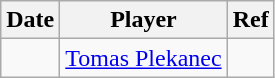<table class="wikitable">
<tr>
<th>Date</th>
<th>Player</th>
<th>Ref</th>
</tr>
<tr>
<td></td>
<td><a href='#'>Tomas Plekanec</a></td>
<td></td>
</tr>
</table>
